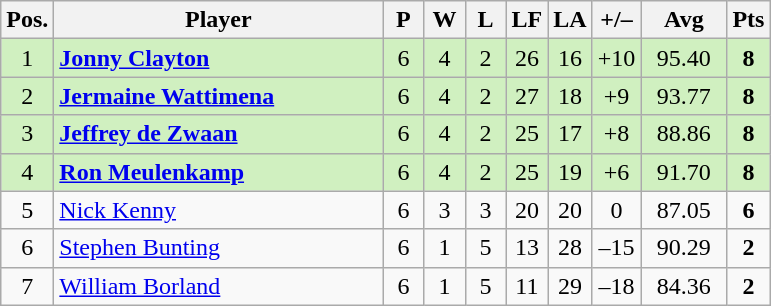<table class="wikitable" style="text-align:center; margin: 1em auto 1em auto, align:left">
<tr>
<th width=20>Pos.</th>
<th width=212>Player</th>
<th width=20>P</th>
<th width=20>W</th>
<th width=20>L</th>
<th width=20>LF</th>
<th width=20>LA</th>
<th width=25>+/–</th>
<th width=50>Avg</th>
<th width=20>Pts</th>
</tr>
<tr style="background:#D0F0C0;">
<td>1</td>
<td align=left> <strong><a href='#'>Jonny Clayton</a></strong></td>
<td>6</td>
<td>4</td>
<td>2</td>
<td>26</td>
<td>16</td>
<td>+10</td>
<td>95.40</td>
<td><strong>8</strong></td>
</tr>
<tr style="background:#D0F0C0;">
<td>2</td>
<td align=left> <strong><a href='#'>Jermaine Wattimena</a></strong></td>
<td>6</td>
<td>4</td>
<td>2</td>
<td>27</td>
<td>18</td>
<td>+9</td>
<td>93.77</td>
<td><strong>8</strong></td>
</tr>
<tr style="background:#D0F0C0;">
<td>3</td>
<td align=left> <strong><a href='#'>Jeffrey de Zwaan</a></strong></td>
<td>6</td>
<td>4</td>
<td>2</td>
<td>25</td>
<td>17</td>
<td>+8</td>
<td>88.86</td>
<td><strong>8</strong></td>
</tr>
<tr style="background:#D0F0C0;">
<td>4</td>
<td align=left> <strong><a href='#'>Ron Meulenkamp</a></strong></td>
<td>6</td>
<td>4</td>
<td>2</td>
<td>25</td>
<td>19</td>
<td>+6</td>
<td>91.70</td>
<td><strong>8</strong></td>
</tr>
<tr style=>
<td>5</td>
<td align=left> <a href='#'>Nick Kenny</a></td>
<td>6</td>
<td>3</td>
<td>3</td>
<td>20</td>
<td>20</td>
<td>0</td>
<td>87.05</td>
<td><strong>6</strong></td>
</tr>
<tr style=>
<td>6</td>
<td align=left> <a href='#'>Stephen Bunting</a></td>
<td>6</td>
<td>1</td>
<td>5</td>
<td>13</td>
<td>28</td>
<td>–15</td>
<td>90.29</td>
<td><strong>2</strong></td>
</tr>
<tr style=>
<td>7</td>
<td align=left> <a href='#'>William Borland</a></td>
<td>6</td>
<td>1</td>
<td>5</td>
<td>11</td>
<td>29</td>
<td>–18</td>
<td>84.36</td>
<td><strong>2</strong></td>
</tr>
</table>
